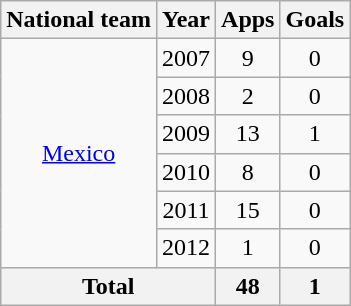<table class="wikitable" style="text-align: center;">
<tr>
<th>National team</th>
<th>Year</th>
<th>Apps</th>
<th>Goals</th>
</tr>
<tr>
<td rowspan="6" valign="center"><a href='#'>Mexico</a></td>
<td>2007</td>
<td>9</td>
<td>0</td>
</tr>
<tr>
<td>2008</td>
<td>2</td>
<td>0</td>
</tr>
<tr>
<td>2009</td>
<td>13</td>
<td>1</td>
</tr>
<tr>
<td>2010</td>
<td>8</td>
<td>0</td>
</tr>
<tr>
<td>2011</td>
<td>15</td>
<td>0</td>
</tr>
<tr>
<td>2012</td>
<td>1</td>
<td>0</td>
</tr>
<tr>
<th colspan="2">Total</th>
<th>48</th>
<th>1</th>
</tr>
</table>
